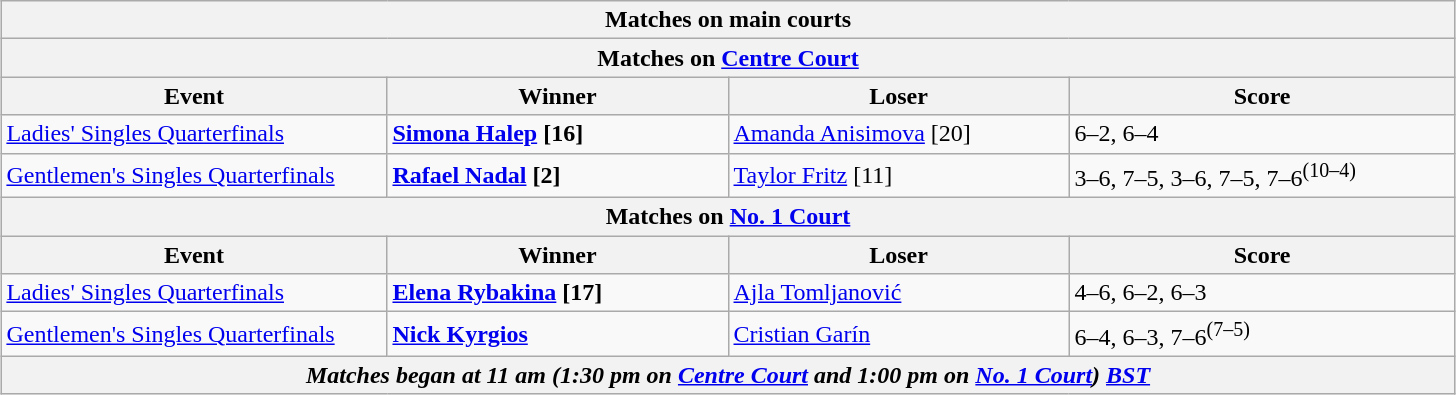<table class="wikitable collapsible uncollapsed" style="margin:auto;">
<tr>
<th colspan="4" style="white-space:nowrap;">Matches on main courts</th>
</tr>
<tr>
<th colspan="4">Matches on <a href='#'>Centre Court</a></th>
</tr>
<tr>
<th width="250">Event</th>
<th width="220">Winner</th>
<th width="220">Loser</th>
<th width="250">Score</th>
</tr>
<tr>
<td><a href='#'>Ladies' Singles Quarterfinals</a></td>
<td><strong> <a href='#'>Simona Halep</a> [16]</strong></td>
<td> <a href='#'>Amanda Anisimova</a> [20]</td>
<td>6–2, 6–4</td>
</tr>
<tr>
<td><a href='#'>Gentlemen's Singles Quarterfinals</a></td>
<td><strong> <a href='#'>Rafael Nadal</a> [2]</strong></td>
<td> <a href='#'>Taylor Fritz</a> [11]</td>
<td>3–6, 7–5, 3–6, 7–5, 7–6<sup>(10–4)</sup></td>
</tr>
<tr>
<th colspan="4">Matches on <a href='#'>No. 1 Court</a></th>
</tr>
<tr>
<th width="220">Event</th>
<th width="220">Winner</th>
<th width="220">Loser</th>
<th width="250">Score</th>
</tr>
<tr>
<td><a href='#'>Ladies' Singles Quarterfinals</a></td>
<td><strong> <a href='#'>Elena Rybakina</a> [17]</strong></td>
<td> <a href='#'>Ajla Tomljanović</a></td>
<td>4–6, 6–2, 6–3</td>
</tr>
<tr>
<td><a href='#'>Gentlemen's Singles Quarterfinals</a></td>
<td><strong> <a href='#'>Nick Kyrgios</a></strong></td>
<td> <a href='#'>Cristian Garín</a></td>
<td>6–4, 6–3, 7–6<sup>(7–5)</sup></td>
</tr>
<tr>
<th colspan=4><em>Matches began at 11 am (1:30 pm on <a href='#'>Centre Court</a> and 1:00 pm on <a href='#'>No. 1 Court</a>) <a href='#'>BST</a></em></th>
</tr>
</table>
